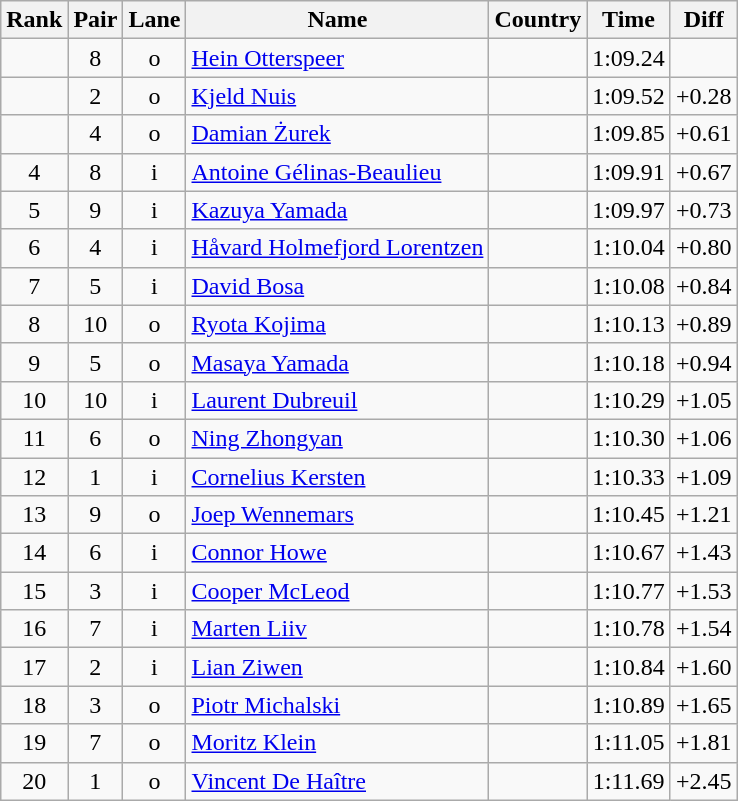<table class="wikitable sortable" style="text-align:center">
<tr>
<th>Rank</th>
<th>Pair</th>
<th>Lane</th>
<th>Name</th>
<th>Country</th>
<th>Time</th>
<th>Diff</th>
</tr>
<tr>
<td></td>
<td>8</td>
<td>o</td>
<td align=left><a href='#'>Hein Otterspeer</a></td>
<td align=left></td>
<td>1:09.24</td>
</tr>
<tr>
<td></td>
<td>2</td>
<td>o</td>
<td align=left><a href='#'>Kjeld Nuis</a></td>
<td align=left></td>
<td>1:09.52</td>
<td>+0.28</td>
</tr>
<tr>
<td></td>
<td>4</td>
<td>o</td>
<td align=left><a href='#'>Damian Żurek</a></td>
<td align=left></td>
<td>1:09.85</td>
<td>+0.61</td>
</tr>
<tr>
<td>4</td>
<td>8</td>
<td>i</td>
<td align=left><a href='#'>Antoine Gélinas-Beaulieu</a></td>
<td align=left></td>
<td>1:09.91</td>
<td>+0.67</td>
</tr>
<tr>
<td>5</td>
<td>9</td>
<td>i</td>
<td align=left><a href='#'>Kazuya Yamada</a></td>
<td align=left></td>
<td>1:09.97</td>
<td>+0.73</td>
</tr>
<tr>
<td>6</td>
<td>4</td>
<td>i</td>
<td align=left><a href='#'>Håvard Holmefjord Lorentzen</a></td>
<td align=left></td>
<td>1:10.04</td>
<td>+0.80</td>
</tr>
<tr>
<td>7</td>
<td>5</td>
<td>i</td>
<td align=left><a href='#'>David Bosa</a></td>
<td align=left></td>
<td>1:10.08</td>
<td>+0.84</td>
</tr>
<tr>
<td>8</td>
<td>10</td>
<td>o</td>
<td align=left><a href='#'>Ryota Kojima</a></td>
<td align=left></td>
<td>1:10.13</td>
<td>+0.89</td>
</tr>
<tr>
<td>9</td>
<td>5</td>
<td>o</td>
<td align=left><a href='#'>Masaya Yamada</a></td>
<td align=left></td>
<td>1:10.18</td>
<td>+0.94</td>
</tr>
<tr>
<td>10</td>
<td>10</td>
<td>i</td>
<td align=left><a href='#'>Laurent Dubreuil</a></td>
<td align=left></td>
<td>1:10.29</td>
<td>+1.05</td>
</tr>
<tr>
<td>11</td>
<td>6</td>
<td>o</td>
<td align=left><a href='#'>Ning Zhongyan</a></td>
<td align=left></td>
<td>1:10.30</td>
<td>+1.06</td>
</tr>
<tr>
<td>12</td>
<td>1</td>
<td>i</td>
<td align=left><a href='#'>Cornelius Kersten</a></td>
<td align=left></td>
<td>1:10.33</td>
<td>+1.09</td>
</tr>
<tr>
<td>13</td>
<td>9</td>
<td>o</td>
<td align=left><a href='#'>Joep Wennemars</a></td>
<td align=left></td>
<td>1:10.45</td>
<td>+1.21</td>
</tr>
<tr>
<td>14</td>
<td>6</td>
<td>i</td>
<td align=left><a href='#'>Connor Howe</a></td>
<td align=left></td>
<td>1:10.67</td>
<td>+1.43</td>
</tr>
<tr>
<td>15</td>
<td>3</td>
<td>i</td>
<td align=left><a href='#'>Cooper McLeod</a></td>
<td align=left></td>
<td>1:10.77</td>
<td>+1.53</td>
</tr>
<tr>
<td>16</td>
<td>7</td>
<td>i</td>
<td align=left><a href='#'>Marten Liiv</a></td>
<td align=left></td>
<td>1:10.78</td>
<td>+1.54</td>
</tr>
<tr>
<td>17</td>
<td>2</td>
<td>i</td>
<td align=left><a href='#'>Lian Ziwen</a></td>
<td align=left></td>
<td>1:10.84</td>
<td>+1.60</td>
</tr>
<tr>
<td>18</td>
<td>3</td>
<td>o</td>
<td align=left><a href='#'>Piotr Michalski</a></td>
<td align=left></td>
<td>1:10.89</td>
<td>+1.65</td>
</tr>
<tr>
<td>19</td>
<td>7</td>
<td>o</td>
<td align=left><a href='#'>Moritz Klein</a></td>
<td align=left></td>
<td>1:11.05</td>
<td>+1.81</td>
</tr>
<tr>
<td>20</td>
<td>1</td>
<td>o</td>
<td align=left><a href='#'>Vincent De Haître</a></td>
<td align=left></td>
<td>1:11.69</td>
<td>+2.45</td>
</tr>
</table>
